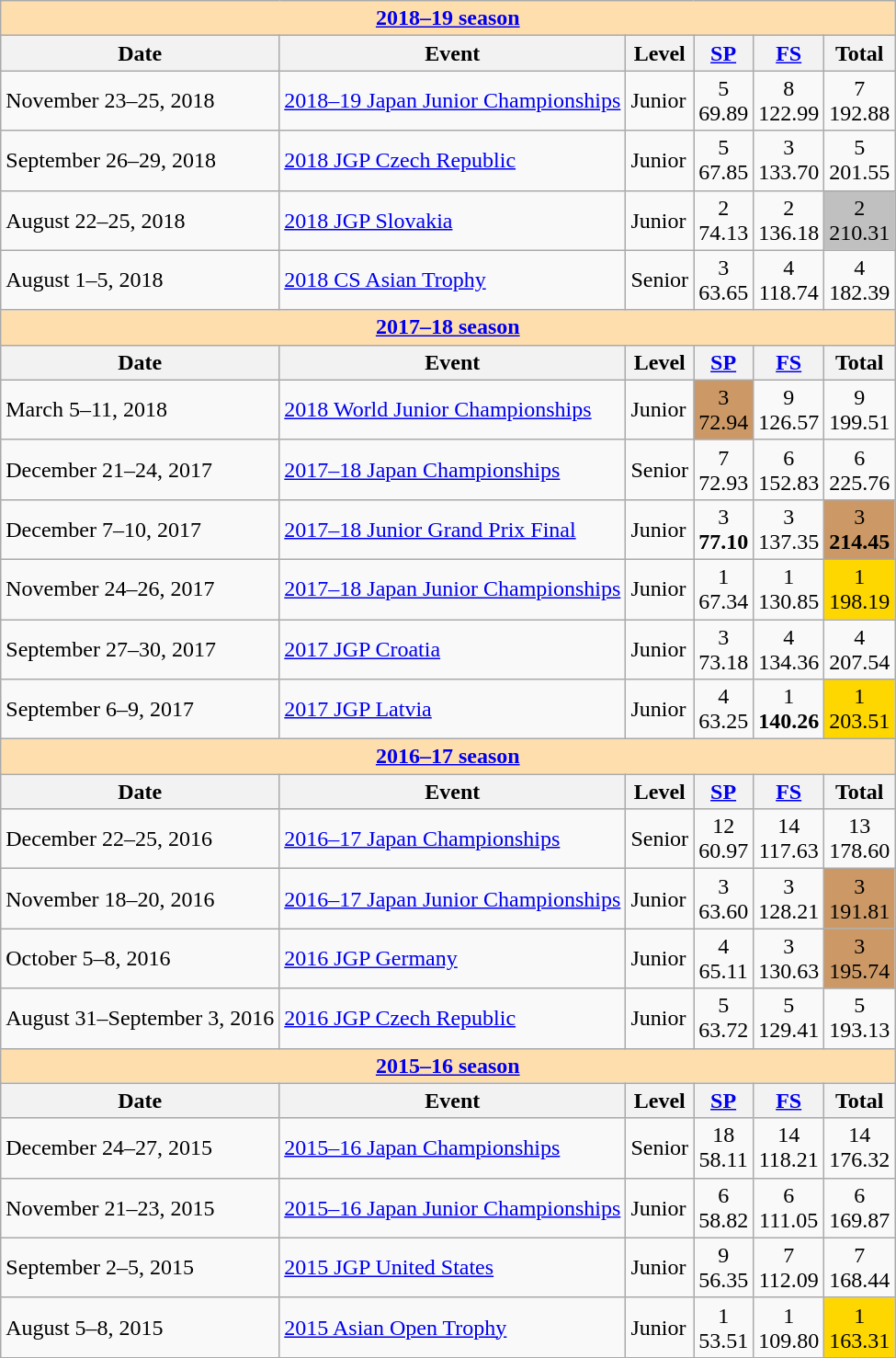<table class="wikitable">
<tr>
<th style="background-color: #ffdead;" colspan=6 align=center><a href='#'>2018–19 season</a></th>
</tr>
<tr>
<th>Date</th>
<th>Event</th>
<th>Level</th>
<th><a href='#'>SP</a></th>
<th><a href='#'>FS</a></th>
<th>Total</th>
</tr>
<tr>
<td>November 23–25, 2018</td>
<td><a href='#'>2018–19 Japan Junior Championships</a></td>
<td>Junior</td>
<td align=center>5 <br> 69.89</td>
<td align=center>8 <br> 122.99</td>
<td align=center>7 <br> 192.88</td>
</tr>
<tr>
<td>September 26–29, 2018</td>
<td><a href='#'>2018 JGP Czech Republic</a></td>
<td>Junior</td>
<td align=center>5 <br> 67.85</td>
<td align=center>3 <br> 133.70</td>
<td align=center>5 <br> 201.55</td>
</tr>
<tr>
<td>August 22–25, 2018</td>
<td><a href='#'>2018 JGP Slovakia</a></td>
<td>Junior</td>
<td align=center>2 <br> 74.13</td>
<td align=center>2 <br> 136.18</td>
<td align=center bgcolor=silver>2 <br> 210.31</td>
</tr>
<tr>
<td>August 1–5, 2018</td>
<td><a href='#'>2018 CS Asian Trophy</a></td>
<td>Senior</td>
<td align=center>3 <br> 63.65</td>
<td align=center>4 <br> 118.74</td>
<td align=center>4 <br> 182.39</td>
</tr>
<tr>
<th style="background-color: #ffdead;" colspan=6 align=center><a href='#'>2017–18 season</a></th>
</tr>
<tr>
<th>Date</th>
<th>Event</th>
<th>Level</th>
<th><a href='#'>SP</a></th>
<th><a href='#'>FS</a></th>
<th>Total</th>
</tr>
<tr>
<td>March 5–11, 2018</td>
<td><a href='#'>2018 World Junior Championships</a></td>
<td>Junior</td>
<td align=center bgcolor=cc9966>3 <br> 72.94</td>
<td align=center>9 <br> 126.57</td>
<td align=center>9 <br> 199.51</td>
</tr>
<tr>
<td>December 21–24, 2017</td>
<td><a href='#'>2017–18 Japan Championships</a></td>
<td>Senior</td>
<td align=center>7 <br> 72.93</td>
<td align=center>6 <br> 152.83</td>
<td align=center>6 <br> 225.76</td>
</tr>
<tr>
<td>December 7–10, 2017</td>
<td><a href='#'>2017–18 Junior Grand Prix Final</a></td>
<td>Junior</td>
<td align=center>3 <br> <strong>77.10</strong></td>
<td align=center>3 <br> 137.35</td>
<td align=center bgcolor=cc9966>3 <br> <strong>214.45</strong></td>
</tr>
<tr>
<td>November 24–26, 2017</td>
<td><a href='#'>2017–18 Japan Junior Championships</a></td>
<td>Junior</td>
<td align=center>1 <br> 67.34</td>
<td align=center>1 <br> 130.85</td>
<td align=center bgcolor=gold>1 <br> 198.19</td>
</tr>
<tr>
<td>September 27–30, 2017</td>
<td><a href='#'>2017 JGP Croatia</a></td>
<td>Junior</td>
<td align=center>3 <br> 73.18</td>
<td align=center>4 <br> 134.36</td>
<td align=center>4 <br> 207.54</td>
</tr>
<tr>
<td>September 6–9, 2017</td>
<td><a href='#'>2017 JGP Latvia</a></td>
<td>Junior</td>
<td align=center>4 <br> 63.25</td>
<td align=center>1 <br> <strong>140.26</strong></td>
<td align=center bgcolor=gold>1 <br> 203.51</td>
</tr>
<tr>
<th style="background-color: #ffdead;" colspan=6 align=center><a href='#'>2016–17 season</a></th>
</tr>
<tr>
<th>Date</th>
<th>Event</th>
<th>Level</th>
<th><a href='#'>SP</a></th>
<th><a href='#'>FS</a></th>
<th>Total</th>
</tr>
<tr>
<td>December 22–25, 2016</td>
<td><a href='#'>2016–17 Japan Championships</a></td>
<td>Senior</td>
<td align=center>12 <br> 60.97</td>
<td align=center>14 <br> 117.63</td>
<td align=center>13 <br> 178.60</td>
</tr>
<tr>
<td>November 18–20, 2016</td>
<td><a href='#'>2016–17 Japan Junior Championships</a></td>
<td>Junior</td>
<td align=center>3 <br> 63.60</td>
<td align=center>3 <br> 128.21</td>
<td align=center bgcolor=cc9966>3 <br> 191.81</td>
</tr>
<tr>
<td>October 5–8, 2016</td>
<td><a href='#'>2016 JGP Germany</a></td>
<td>Junior</td>
<td align=center>4 <br> 65.11</td>
<td align=center>3 <br> 130.63</td>
<td align=center bgcolor=cc9966>3 <br> 195.74</td>
</tr>
<tr>
<td>August 31–September 3, 2016</td>
<td><a href='#'>2016 JGP Czech Republic</a></td>
<td>Junior</td>
<td align=center>5 <br> 63.72</td>
<td align=center>5 <br> 129.41</td>
<td align=center>5 <br> 193.13</td>
</tr>
<tr>
<th style="background-color: #ffdead;" colspan=6 align=center><a href='#'>2015–16 season</a></th>
</tr>
<tr>
<th>Date</th>
<th>Event</th>
<th>Level</th>
<th><a href='#'>SP</a></th>
<th><a href='#'>FS</a></th>
<th>Total</th>
</tr>
<tr>
<td>December 24–27, 2015</td>
<td><a href='#'>2015–16 Japan Championships</a></td>
<td>Senior</td>
<td align=center>18 <br> 58.11</td>
<td align=center>14 <br> 118.21</td>
<td align=center>14 <br> 176.32</td>
</tr>
<tr>
<td>November 21–23, 2015</td>
<td><a href='#'>2015–16 Japan Junior Championships</a></td>
<td>Junior</td>
<td align=center>6 <br> 58.82</td>
<td align=center>6 <br> 111.05</td>
<td align=center>6 <br> 169.87</td>
</tr>
<tr>
<td>September 2–5, 2015</td>
<td><a href='#'>2015 JGP United States</a></td>
<td>Junior</td>
<td align=center>9 <br> 56.35</td>
<td align=center>7 <br> 112.09</td>
<td align=center>7 <br> 168.44</td>
</tr>
<tr>
<td>August 5–8, 2015</td>
<td><a href='#'>2015 Asian Open Trophy</a></td>
<td>Junior</td>
<td align=center>1 <br> 53.51</td>
<td align=center>1 <br> 109.80</td>
<td align=center bgcolor=gold>1 <br> 163.31</td>
</tr>
</table>
